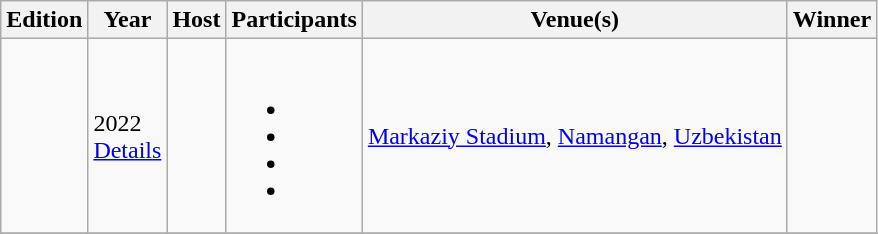<table class="wikitable">
<tr>
<th>Edition</th>
<th>Year</th>
<th>Host</th>
<th>Participants</th>
<th>Venue(s)</th>
<th>Winner</th>
</tr>
<tr>
<td></td>
<td>2022<br><a href='#'>Details</a></td>
<td></td>
<td><br><ul><li></li><li></li><li></li><li></li></ul></td>
<td><a href='#'>Markaziy Stadium</a>, <a href='#'>Namangan</a>, <a href='#'>Uzbekistan</a></td>
<td></td>
</tr>
<tr>
</tr>
</table>
